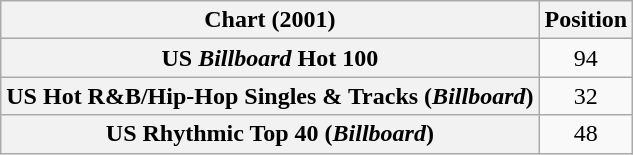<table class="wikitable sortable plainrowheaders" style="text-align:center">
<tr>
<th>Chart (2001)</th>
<th>Position</th>
</tr>
<tr>
<th scope="row">US <em>Billboard</em> Hot 100</th>
<td>94</td>
</tr>
<tr>
<th scope="row">US Hot R&B/Hip-Hop Singles & Tracks (<em>Billboard</em>)</th>
<td>32</td>
</tr>
<tr>
<th scope="row">US Rhythmic Top 40 (<em>Billboard</em>)</th>
<td>48</td>
</tr>
</table>
